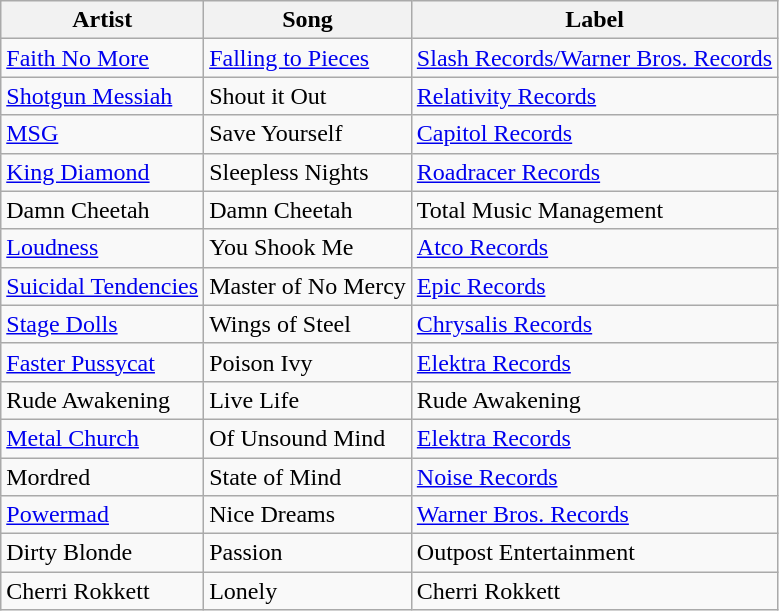<table class="wikitable">
<tr>
<th>Artist</th>
<th>Song</th>
<th>Label</th>
</tr>
<tr>
<td><a href='#'>Faith No More</a></td>
<td><a href='#'>Falling to Pieces</a></td>
<td><a href='#'> Slash Records/Warner Bros. Records</a></td>
</tr>
<tr>
<td><a href='#'>Shotgun Messiah</a></td>
<td>Shout it Out</td>
<td><a href='#'>Relativity Records</a></td>
</tr>
<tr>
<td><a href='#'>MSG</a></td>
<td>Save Yourself</td>
<td><a href='#'>Capitol Records</a></td>
</tr>
<tr>
<td><a href='#'>King Diamond</a></td>
<td>Sleepless Nights</td>
<td><a href='#'>Roadracer Records</a></td>
</tr>
<tr>
<td>Damn Cheetah</td>
<td>Damn Cheetah</td>
<td>Total Music Management</td>
</tr>
<tr>
<td><a href='#'>Loudness</a></td>
<td>You Shook Me</td>
<td><a href='#'>Atco Records</a></td>
</tr>
<tr>
<td><a href='#'>Suicidal Tendencies</a></td>
<td>Master of No Mercy</td>
<td><a href='#'>Epic Records</a></td>
</tr>
<tr>
<td><a href='#'>Stage Dolls</a></td>
<td>Wings of Steel</td>
<td><a href='#'>Chrysalis Records</a></td>
</tr>
<tr>
<td><a href='#'>Faster Pussycat</a></td>
<td>Poison Ivy</td>
<td><a href='#'>Elektra Records</a></td>
</tr>
<tr>
<td>Rude Awakening</td>
<td>Live Life</td>
<td>Rude Awakening</td>
</tr>
<tr>
<td><a href='#'>Metal Church</a></td>
<td>Of Unsound Mind</td>
<td><a href='#'>Elektra Records</a></td>
</tr>
<tr>
<td>Mordred</td>
<td>State of Mind</td>
<td><a href='#'>Noise Records</a></td>
</tr>
<tr>
<td><a href='#'>Powermad</a></td>
<td>Nice Dreams</td>
<td><a href='#'>Warner Bros. Records</a></td>
</tr>
<tr>
<td>Dirty Blonde</td>
<td>Passion</td>
<td>Outpost Entertainment</td>
</tr>
<tr>
<td>Cherri Rokkett</td>
<td>Lonely</td>
<td>Cherri Rokkett</td>
</tr>
</table>
